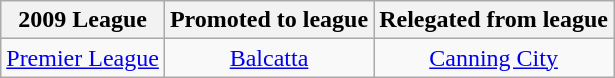<table class="wikitable" style="text-align:center">
<tr>
<th>2009 League</th>
<th>Promoted to league</th>
<th>Relegated from league</th>
</tr>
<tr>
<td><a href='#'>Premier League</a></td>
<td><a href='#'>Balcatta</a></td>
<td><a href='#'>Canning City</a></td>
</tr>
</table>
